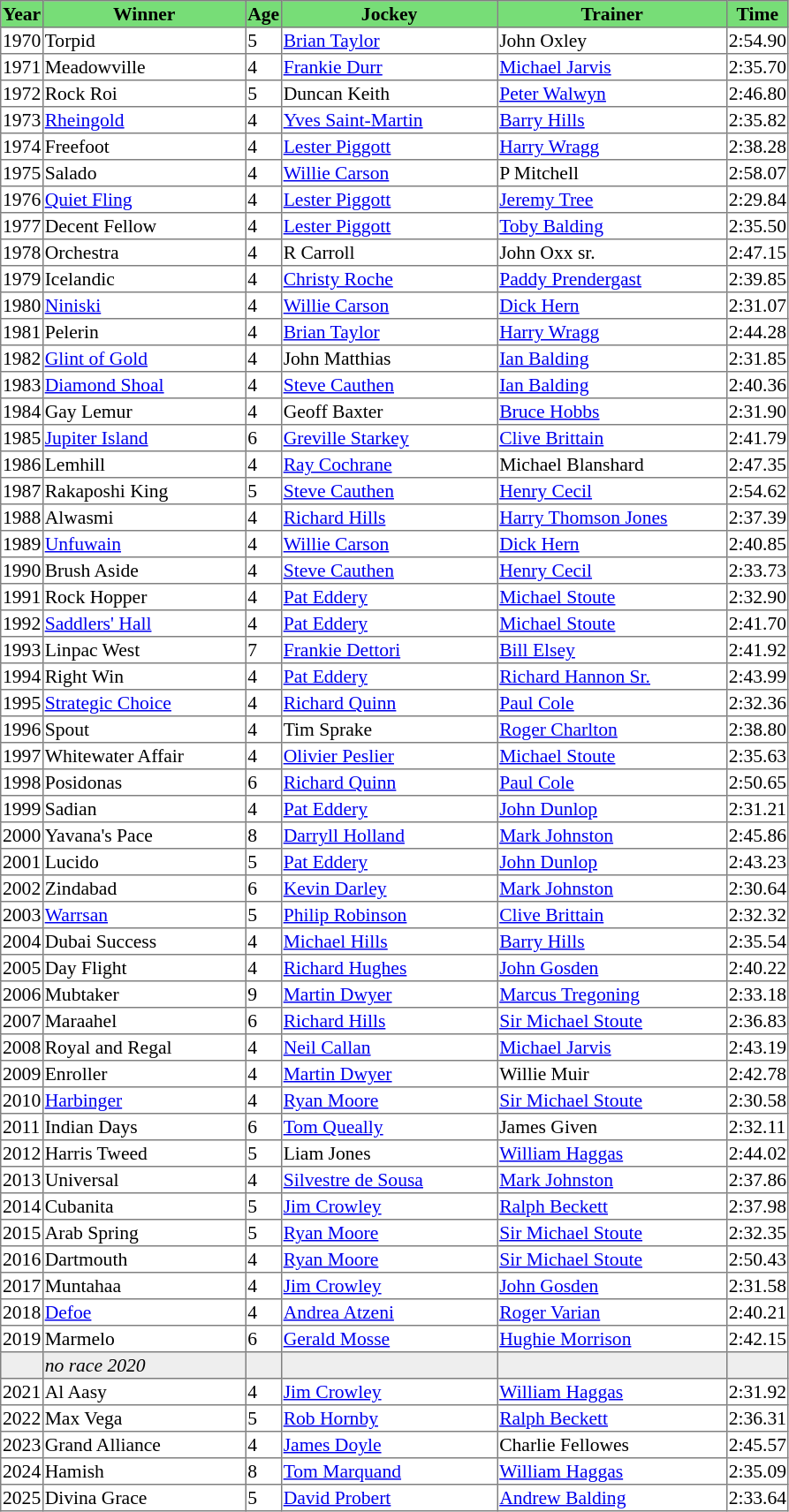<table class = "sortable" | border="1" style="border-collapse: collapse; font-size:90%">
<tr bgcolor="#77dd77" align="center">
<th>Year</th>
<th>Winner</th>
<th>Age</th>
<th>Jockey</th>
<th>Trainer</th>
<th>Time</th>
</tr>
<tr>
<td>1970</td>
<td width=150px>Torpid</td>
<td>5</td>
<td width=160px><a href='#'>Brian Taylor</a></td>
<td width=170px>John Oxley</td>
<td>2:54.90</td>
</tr>
<tr>
<td>1971</td>
<td>Meadowville</td>
<td>4</td>
<td><a href='#'>Frankie Durr</a></td>
<td><a href='#'>Michael Jarvis</a></td>
<td>2:35.70</td>
</tr>
<tr>
<td>1972</td>
<td>Rock Roi</td>
<td>5</td>
<td>Duncan Keith</td>
<td><a href='#'>Peter Walwyn</a></td>
<td>2:46.80</td>
</tr>
<tr>
<td>1973</td>
<td><a href='#'>Rheingold</a></td>
<td>4</td>
<td><a href='#'>Yves Saint-Martin</a></td>
<td><a href='#'>Barry Hills</a></td>
<td>2:35.82</td>
</tr>
<tr>
<td>1974</td>
<td>Freefoot</td>
<td>4</td>
<td><a href='#'>Lester Piggott</a></td>
<td><a href='#'>Harry Wragg</a></td>
<td>2:38.28</td>
</tr>
<tr>
<td>1975</td>
<td>Salado</td>
<td>4</td>
<td><a href='#'>Willie Carson</a></td>
<td>P Mitchell</td>
<td>2:58.07</td>
</tr>
<tr>
<td>1976</td>
<td><a href='#'>Quiet Fling</a></td>
<td>4</td>
<td><a href='#'>Lester Piggott</a></td>
<td><a href='#'>Jeremy Tree</a></td>
<td>2:29.84</td>
</tr>
<tr>
<td>1977</td>
<td>Decent Fellow</td>
<td>4</td>
<td><a href='#'>Lester Piggott</a></td>
<td><a href='#'>Toby Balding</a></td>
<td>2:35.50</td>
</tr>
<tr>
<td>1978</td>
<td>Orchestra</td>
<td>4</td>
<td>R Carroll</td>
<td>John Oxx sr.</td>
<td>2:47.15</td>
</tr>
<tr>
<td>1979</td>
<td>Icelandic</td>
<td>4</td>
<td><a href='#'>Christy Roche</a></td>
<td><a href='#'>Paddy Prendergast</a></td>
<td>2:39.85</td>
</tr>
<tr>
<td>1980</td>
<td><a href='#'>Niniski</a></td>
<td>4</td>
<td><a href='#'>Willie Carson</a></td>
<td><a href='#'>Dick Hern</a></td>
<td>2:31.07</td>
</tr>
<tr>
<td>1981</td>
<td>Pelerin</td>
<td>4</td>
<td><a href='#'>Brian Taylor</a></td>
<td><a href='#'>Harry Wragg</a></td>
<td>2:44.28</td>
</tr>
<tr>
<td>1982</td>
<td><a href='#'>Glint of Gold</a></td>
<td>4</td>
<td>John Matthias</td>
<td><a href='#'>Ian Balding</a></td>
<td>2:31.85</td>
</tr>
<tr>
<td>1983</td>
<td><a href='#'>Diamond Shoal</a></td>
<td>4</td>
<td><a href='#'>Steve Cauthen</a></td>
<td><a href='#'>Ian Balding</a></td>
<td>2:40.36</td>
</tr>
<tr>
<td>1984</td>
<td>Gay Lemur</td>
<td>4</td>
<td>Geoff Baxter</td>
<td><a href='#'>Bruce Hobbs</a></td>
<td>2:31.90</td>
</tr>
<tr>
<td>1985</td>
<td><a href='#'>Jupiter Island</a></td>
<td>6</td>
<td><a href='#'>Greville Starkey</a></td>
<td><a href='#'>Clive Brittain</a></td>
<td>2:41.79</td>
</tr>
<tr>
<td>1986</td>
<td>Lemhill</td>
<td>4</td>
<td><a href='#'>Ray Cochrane</a></td>
<td>Michael Blanshard</td>
<td>2:47.35</td>
</tr>
<tr>
<td>1987</td>
<td>Rakaposhi King</td>
<td>5</td>
<td><a href='#'>Steve Cauthen</a></td>
<td><a href='#'>Henry Cecil</a></td>
<td>2:54.62</td>
</tr>
<tr>
<td>1988</td>
<td>Alwasmi</td>
<td>4</td>
<td><a href='#'>Richard Hills</a></td>
<td><a href='#'>Harry Thomson Jones</a></td>
<td>2:37.39</td>
</tr>
<tr>
<td>1989</td>
<td><a href='#'>Unfuwain</a></td>
<td>4</td>
<td><a href='#'>Willie Carson</a></td>
<td><a href='#'>Dick Hern</a></td>
<td>2:40.85</td>
</tr>
<tr>
<td>1990</td>
<td>Brush Aside</td>
<td>4</td>
<td><a href='#'>Steve Cauthen</a></td>
<td><a href='#'>Henry Cecil</a></td>
<td>2:33.73</td>
</tr>
<tr>
<td>1991</td>
<td>Rock Hopper</td>
<td>4</td>
<td><a href='#'>Pat Eddery</a></td>
<td><a href='#'>Michael Stoute</a></td>
<td>2:32.90</td>
</tr>
<tr>
<td>1992</td>
<td><a href='#'>Saddlers' Hall</a></td>
<td>4</td>
<td><a href='#'>Pat Eddery</a></td>
<td><a href='#'>Michael Stoute</a></td>
<td>2:41.70</td>
</tr>
<tr>
<td>1993</td>
<td>Linpac West</td>
<td>7</td>
<td><a href='#'>Frankie Dettori</a></td>
<td><a href='#'>Bill Elsey</a></td>
<td>2:41.92</td>
</tr>
<tr>
<td>1994</td>
<td>Right Win</td>
<td>4</td>
<td><a href='#'>Pat Eddery</a></td>
<td><a href='#'>Richard Hannon Sr.</a></td>
<td>2:43.99</td>
</tr>
<tr>
<td>1995</td>
<td><a href='#'>Strategic Choice</a></td>
<td>4</td>
<td><a href='#'>Richard Quinn</a></td>
<td><a href='#'>Paul Cole</a></td>
<td>2:32.36</td>
</tr>
<tr>
<td>1996</td>
<td>Spout</td>
<td>4</td>
<td>Tim Sprake</td>
<td><a href='#'>Roger Charlton</a></td>
<td>2:38.80</td>
</tr>
<tr>
<td>1997</td>
<td>Whitewater Affair</td>
<td>4</td>
<td><a href='#'>Olivier Peslier</a></td>
<td><a href='#'>Michael Stoute</a></td>
<td>2:35.63</td>
</tr>
<tr>
<td>1998</td>
<td>Posidonas</td>
<td>6</td>
<td><a href='#'>Richard Quinn</a></td>
<td><a href='#'>Paul Cole</a></td>
<td>2:50.65</td>
</tr>
<tr>
<td>1999</td>
<td>Sadian</td>
<td>4</td>
<td><a href='#'>Pat Eddery</a></td>
<td><a href='#'>John Dunlop</a></td>
<td>2:31.21</td>
</tr>
<tr>
<td>2000</td>
<td>Yavana's Pace </td>
<td>8</td>
<td><a href='#'>Darryll Holland</a></td>
<td><a href='#'>Mark Johnston</a></td>
<td>2:45.86</td>
</tr>
<tr>
<td>2001</td>
<td>Lucido</td>
<td>5</td>
<td><a href='#'>Pat Eddery</a></td>
<td><a href='#'>John Dunlop</a></td>
<td>2:43.23</td>
</tr>
<tr>
<td>2002</td>
<td>Zindabad</td>
<td>6</td>
<td><a href='#'>Kevin Darley</a></td>
<td><a href='#'>Mark Johnston</a></td>
<td>2:30.64</td>
</tr>
<tr>
<td>2003</td>
<td><a href='#'>Warrsan</a></td>
<td>5</td>
<td><a href='#'>Philip Robinson</a></td>
<td><a href='#'>Clive Brittain</a></td>
<td>2:32.32</td>
</tr>
<tr>
<td>2004</td>
<td>Dubai Success</td>
<td>4</td>
<td><a href='#'>Michael Hills</a></td>
<td><a href='#'>Barry Hills</a></td>
<td>2:35.54</td>
</tr>
<tr>
<td>2005</td>
<td>Day Flight</td>
<td>4</td>
<td><a href='#'>Richard Hughes</a></td>
<td><a href='#'>John Gosden</a></td>
<td>2:40.22</td>
</tr>
<tr>
<td>2006</td>
<td>Mubtaker</td>
<td>9</td>
<td><a href='#'>Martin Dwyer</a></td>
<td><a href='#'>Marcus Tregoning</a></td>
<td>2:33.18</td>
</tr>
<tr>
<td>2007</td>
<td>Maraahel</td>
<td>6</td>
<td><a href='#'>Richard Hills</a></td>
<td><a href='#'>Sir Michael Stoute</a></td>
<td>2:36.83</td>
</tr>
<tr>
<td>2008</td>
<td>Royal and Regal</td>
<td>4</td>
<td><a href='#'>Neil Callan</a></td>
<td><a href='#'>Michael Jarvis</a></td>
<td>2:43.19</td>
</tr>
<tr>
<td>2009</td>
<td>Enroller</td>
<td>4</td>
<td><a href='#'>Martin Dwyer</a></td>
<td>Willie Muir</td>
<td>2:42.78</td>
</tr>
<tr>
<td>2010</td>
<td><a href='#'>Harbinger</a></td>
<td>4</td>
<td><a href='#'>Ryan Moore</a></td>
<td><a href='#'>Sir Michael Stoute</a></td>
<td>2:30.58</td>
</tr>
<tr>
<td>2011</td>
<td>Indian Days</td>
<td>6</td>
<td><a href='#'>Tom Queally</a></td>
<td>James Given</td>
<td>2:32.11</td>
</tr>
<tr>
<td>2012</td>
<td>Harris Tweed</td>
<td>5</td>
<td>Liam Jones</td>
<td><a href='#'>William Haggas</a></td>
<td>2:44.02</td>
</tr>
<tr>
<td>2013</td>
<td>Universal</td>
<td>4</td>
<td><a href='#'>Silvestre de Sousa</a></td>
<td><a href='#'>Mark Johnston</a></td>
<td>2:37.86</td>
</tr>
<tr>
<td>2014</td>
<td>Cubanita</td>
<td>5</td>
<td><a href='#'>Jim Crowley</a></td>
<td><a href='#'>Ralph Beckett</a></td>
<td>2:37.98</td>
</tr>
<tr>
<td>2015</td>
<td>Arab Spring</td>
<td>5</td>
<td><a href='#'>Ryan Moore</a></td>
<td><a href='#'>Sir Michael Stoute</a></td>
<td>2:32.35</td>
</tr>
<tr>
<td>2016</td>
<td>Dartmouth</td>
<td>4</td>
<td><a href='#'>Ryan Moore</a></td>
<td><a href='#'>Sir Michael Stoute</a></td>
<td>2:50.43</td>
</tr>
<tr>
<td>2017</td>
<td>Muntahaa</td>
<td>4</td>
<td><a href='#'>Jim Crowley</a></td>
<td><a href='#'>John Gosden</a></td>
<td>2:31.58</td>
</tr>
<tr>
<td>2018</td>
<td><a href='#'>Defoe</a></td>
<td>4</td>
<td><a href='#'>Andrea Atzeni</a></td>
<td><a href='#'>Roger Varian</a></td>
<td>2:40.21</td>
</tr>
<tr>
<td>2019</td>
<td>Marmelo</td>
<td>6</td>
<td><a href='#'>Gerald Mosse</a></td>
<td><a href='#'>Hughie Morrison</a></td>
<td>2:42.15</td>
</tr>
<tr bgcolor="#eeeeee">
<td data-sort-value="2020"></td>
<td><em>no race 2020</em> </td>
<td></td>
<td></td>
<td></td>
<td></td>
</tr>
<tr>
<td>2021</td>
<td>Al Aasy</td>
<td>4</td>
<td><a href='#'>Jim Crowley</a></td>
<td><a href='#'>William Haggas</a></td>
<td>2:31.92</td>
</tr>
<tr>
<td>2022</td>
<td>Max Vega</td>
<td>5</td>
<td><a href='#'>Rob Hornby</a></td>
<td><a href='#'>Ralph Beckett</a></td>
<td>2:36.31</td>
</tr>
<tr>
<td>2023</td>
<td>Grand Alliance</td>
<td>4</td>
<td><a href='#'>James Doyle</a></td>
<td>Charlie Fellowes</td>
<td>2:45.57</td>
</tr>
<tr>
<td>2024</td>
<td>Hamish</td>
<td>8</td>
<td><a href='#'>Tom Marquand</a></td>
<td><a href='#'>William Haggas</a></td>
<td>2:35.09</td>
</tr>
<tr>
<td>2025</td>
<td>Divina Grace</td>
<td>5</td>
<td><a href='#'>David Probert</a></td>
<td><a href='#'>Andrew Balding</a></td>
<td>2:33.64</td>
</tr>
</table>
